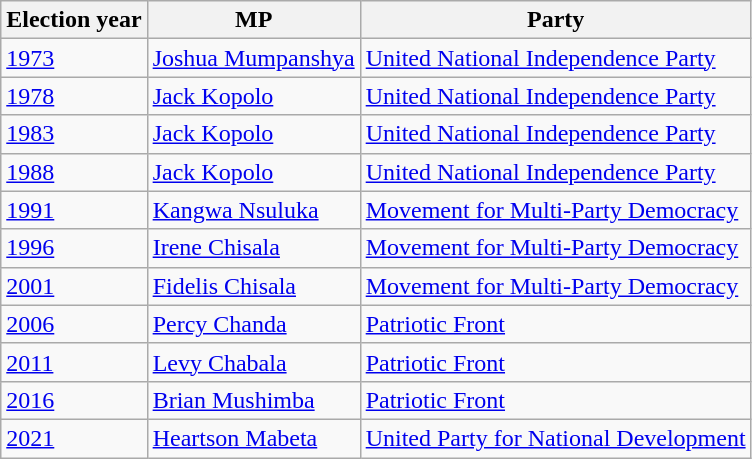<table class=wikitable>
<tr>
<th>Election year</th>
<th>MP</th>
<th>Party</th>
</tr>
<tr>
<td><a href='#'>1973</a></td>
<td><a href='#'>Joshua Mumpanshya</a></td>
<td><a href='#'>United National Independence Party</a></td>
</tr>
<tr>
<td><a href='#'>1978</a></td>
<td><a href='#'>Jack Kopolo</a></td>
<td><a href='#'>United National Independence Party</a></td>
</tr>
<tr>
<td><a href='#'>1983</a></td>
<td><a href='#'>Jack Kopolo</a></td>
<td><a href='#'>United National Independence Party</a></td>
</tr>
<tr>
<td><a href='#'>1988</a></td>
<td><a href='#'>Jack Kopolo</a></td>
<td><a href='#'>United National Independence Party</a></td>
</tr>
<tr>
<td><a href='#'>1991</a></td>
<td><a href='#'>Kangwa Nsuluka</a></td>
<td><a href='#'>Movement for Multi-Party Democracy</a></td>
</tr>
<tr>
<td><a href='#'>1996</a></td>
<td><a href='#'>Irene Chisala</a></td>
<td><a href='#'>Movement for Multi-Party Democracy</a></td>
</tr>
<tr>
<td><a href='#'>2001</a></td>
<td><a href='#'>Fidelis Chisala</a></td>
<td><a href='#'>Movement for Multi-Party Democracy</a></td>
</tr>
<tr>
<td><a href='#'>2006</a></td>
<td><a href='#'>Percy Chanda</a></td>
<td><a href='#'>Patriotic Front</a></td>
</tr>
<tr>
<td><a href='#'>2011</a></td>
<td><a href='#'>Levy Chabala</a></td>
<td><a href='#'>Patriotic Front</a></td>
</tr>
<tr>
<td><a href='#'>2016</a></td>
<td><a href='#'>Brian Mushimba</a></td>
<td><a href='#'>Patriotic Front</a></td>
</tr>
<tr>
<td><a href='#'>2021</a></td>
<td><a href='#'>Heartson Mabeta</a></td>
<td><a href='#'>United Party for National Development</a></td>
</tr>
</table>
